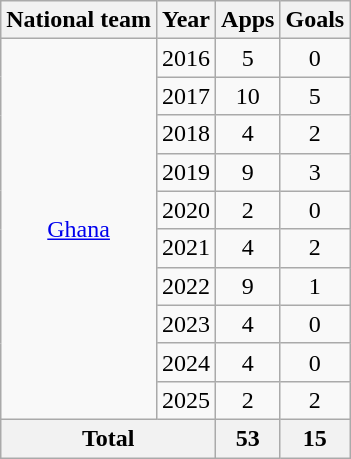<table class="wikitable" style="text-align: center;">
<tr>
<th>National team</th>
<th>Year</th>
<th>Apps</th>
<th>Goals</th>
</tr>
<tr>
<td rowspan="10"><a href='#'>Ghana</a></td>
<td>2016</td>
<td>5</td>
<td>0</td>
</tr>
<tr>
<td>2017</td>
<td>10</td>
<td>5</td>
</tr>
<tr>
<td>2018</td>
<td>4</td>
<td>2</td>
</tr>
<tr>
<td>2019</td>
<td>9</td>
<td>3</td>
</tr>
<tr>
<td>2020</td>
<td>2</td>
<td>0</td>
</tr>
<tr>
<td>2021</td>
<td>4</td>
<td>2</td>
</tr>
<tr>
<td>2022</td>
<td>9</td>
<td>1</td>
</tr>
<tr>
<td>2023</td>
<td>4</td>
<td>0</td>
</tr>
<tr>
<td>2024</td>
<td>4</td>
<td>0</td>
</tr>
<tr>
<td>2025</td>
<td>2</td>
<td>2</td>
</tr>
<tr>
<th colspan="2">Total</th>
<th>53</th>
<th>15</th>
</tr>
</table>
